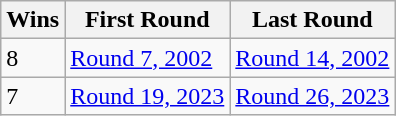<table class="wikitable">
<tr>
<th>Wins</th>
<th>First Round</th>
<th>Last Round</th>
</tr>
<tr>
<td>8</td>
<td><a href='#'>Round 7, 2002</a></td>
<td><a href='#'>Round 14, 2002</a></td>
</tr>
<tr>
<td>7</td>
<td><a href='#'>Round 19, 2023</a></td>
<td><a href='#'>Round 26, 2023</a></td>
</tr>
</table>
